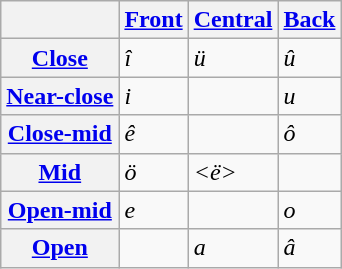<table class="wikitable">
<tr>
<th></th>
<th><a href='#'>Front</a></th>
<th><a href='#'>Central</a></th>
<th><a href='#'>Back</a></th>
</tr>
<tr>
<th><a href='#'>Close</a></th>
<td> <em>î</em></td>
<td> <em>ü</em></td>
<td> <em>û</em></td>
</tr>
<tr>
<th><a href='#'>Near-close</a></th>
<td> <em>i</em></td>
<td></td>
<td> <em>u</em></td>
</tr>
<tr>
<th><a href='#'>Close-mid</a></th>
<td> <em>ê</em></td>
<td></td>
<td> <em>ô</em></td>
</tr>
<tr>
<th><a href='#'>Mid</a></th>
<td> <em>ö</em></td>
<td> <em><ë></em></td>
<td></td>
</tr>
<tr>
<th><a href='#'>Open-mid</a></th>
<td> <em>e</em></td>
<td></td>
<td> <em>o</em></td>
</tr>
<tr>
<th><a href='#'>Open</a></th>
<td></td>
<td> <em>a</em></td>
<td> <em>â</em></td>
</tr>
</table>
